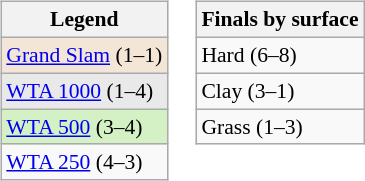<table>
<tr valign=top>
<td><br><table class=wikitable style="font-size:90%">
<tr>
<th>Legend</th>
</tr>
<tr>
<td bgcolor="#f3e6d7"><a href='#'>Grand Slam</a> (1–1)</td>
</tr>
<tr>
<td bgcolor="#e9e9e9"><a href='#'>WTA 1000</a> (1–4)</td>
</tr>
<tr>
<td bgcolor="#d4f1c5"><a href='#'>WTA 500</a> (3–4)</td>
</tr>
<tr>
<td><a href='#'>WTA 250</a>  (4–3)</td>
</tr>
</table>
</td>
<td><br><table class=wikitable style="font-size:90%">
<tr>
<th>Finals by surface</th>
</tr>
<tr>
<td>Hard (6–8)</td>
</tr>
<tr>
<td>Clay (3–1)</td>
</tr>
<tr>
<td>Grass (1–3)</td>
</tr>
</table>
</td>
</tr>
</table>
